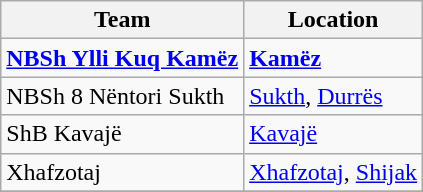<table class="wikitable sortable">
<tr>
<th>Team</th>
<th>Location</th>
</tr>
<tr>
<td><strong><a href='#'>NBSh Ylli Kuq Kamëz</a></strong></td>
<td><strong><a href='#'>Kamëz</a></strong></td>
</tr>
<tr>
<td>NBSh 8 Nëntori Sukth</td>
<td><a href='#'>Sukth</a>, <a href='#'>Durrës</a></td>
</tr>
<tr>
<td>ShB Kavajë</td>
<td><a href='#'>Kavajë</a></td>
</tr>
<tr>
<td>Xhafzotaj</td>
<td><a href='#'>Xhafzotaj</a>, <a href='#'>Shijak</a></td>
</tr>
<tr>
</tr>
</table>
